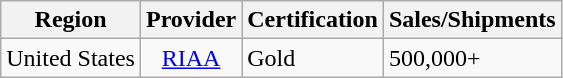<table class="wikitable">
<tr>
<th>Region</th>
<th>Provider</th>
<th>Certification</th>
<th>Sales/Shipments</th>
</tr>
<tr>
<td>United States</td>
<td style="text-align:center;"><a href='#'>RIAA</a></td>
<td>Gold</td>
<td>500,000+</td>
</tr>
</table>
